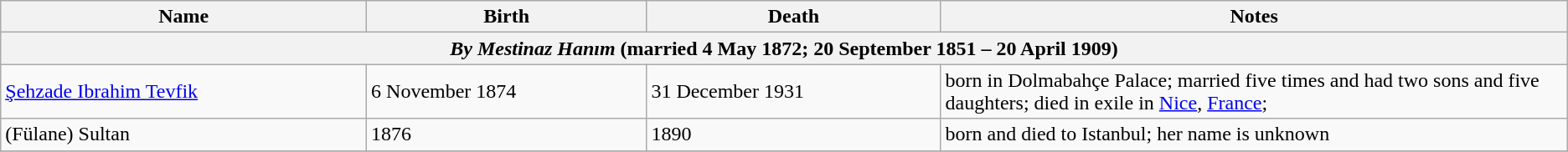<table class="wikitable">
<tr>
<th>Name</th>
<th>Birth</th>
<th>Death</th>
<th style="width:40%;">Notes</th>
</tr>
<tr>
<th colspan="4"><strong><em>By Mestinaz Hanım</em></strong> (married 4 May 1872; 20 September 1851 – 20 April 1909)</th>
</tr>
<tr>
<td><a href='#'>Şehzade Ibrahim Tevfik</a></td>
<td>6 November 1874</td>
<td>31 December 1931</td>
<td>born in Dolmabahçe Palace; married five times and had two sons and five daughters; died in exile in <a href='#'>Nice</a>, <a href='#'>France</a>;</td>
</tr>
<tr>
<td>(Fülane) Sultan</td>
<td>1876</td>
<td>1890</td>
<td>born and died to Istanbul; her name is unknown</td>
</tr>
<tr>
</tr>
</table>
